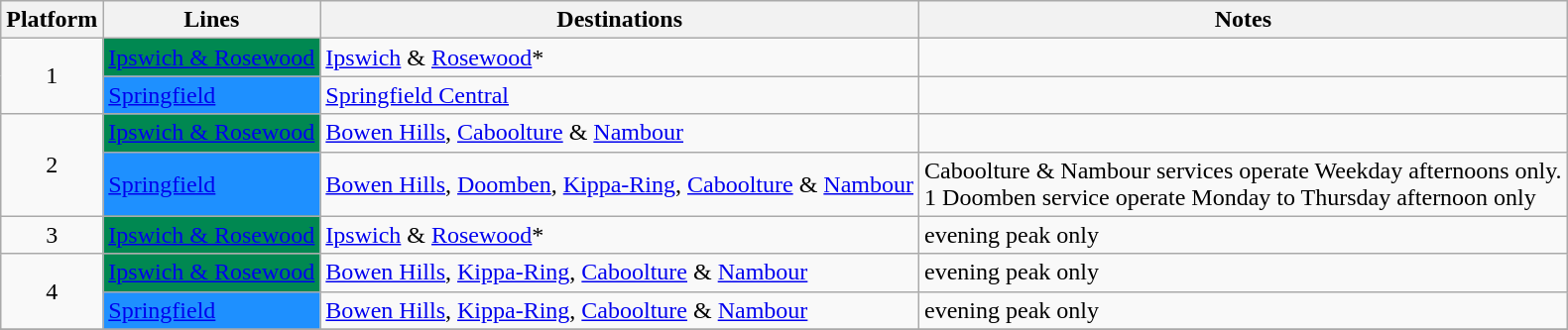<table class="wikitable" style="float: none; margin: 0.5em; ">
<tr>
<th>Platform</th>
<th>Lines</th>
<th>Destinations</th>
<th>Notes</th>
</tr>
<tr>
<td rowspan="2" style="text-align:center;">1</td>
<td style=background:#008851><a href='#'><span>Ipswich & Rosewood</span></a></td>
<td><a href='#'>Ipswich</a> & <a href='#'>Rosewood</a>*</td>
<td></td>
</tr>
<tr>
<td style=background:#1e90ff><a href='#'><span>Springfield</span></a></td>
<td><a href='#'>Springfield Central</a></td>
<td></td>
</tr>
<tr>
<td rowspan="2" style="text-align:center;">2</td>
<td style=background:#008851><a href='#'><span>Ipswich & Rosewood</span></a></td>
<td><a href='#'>Bowen Hills</a>, <a href='#'>Caboolture</a> & <a href='#'>Nambour</a></td>
<td></td>
</tr>
<tr>
<td style=background:#1e90ff><a href='#'><span>Springfield</span></a></td>
<td><a href='#'>Bowen Hills</a>, <a href='#'>Doomben</a>, <a href='#'>Kippa-Ring</a>, <a href='#'>Caboolture</a> & <a href='#'>Nambour</a></td>
<td>Caboolture & Nambour services operate Weekday afternoons only.<br>1 Doomben service operate Monday to Thursday afternoon only</td>
</tr>
<tr>
<td rowspan="1" style="text-align:center;">3</td>
<td style=background:#008851><a href='#'><span>Ipswich & Rosewood</span></a></td>
<td><a href='#'>Ipswich</a> & <a href='#'>Rosewood</a>*</td>
<td>evening peak only</td>
</tr>
<tr>
<td rowspan="2" style="text-align:center;">4</td>
<td style=background:#008851><a href='#'><span>Ipswich & Rosewood</span></a></td>
<td><a href='#'>Bowen Hills</a>, <a href='#'>Kippa-Ring</a>, <a href='#'>Caboolture</a> & <a href='#'>Nambour</a></td>
<td>evening peak only</td>
</tr>
<tr>
<td style=background:#1e90ff><a href='#'><span>Springfield</span></a></td>
<td><a href='#'>Bowen Hills</a>, <a href='#'>Kippa-Ring</a>, <a href='#'>Caboolture</a> & <a href='#'>Nambour</a></td>
<td>evening peak only</td>
</tr>
<tr>
</tr>
</table>
